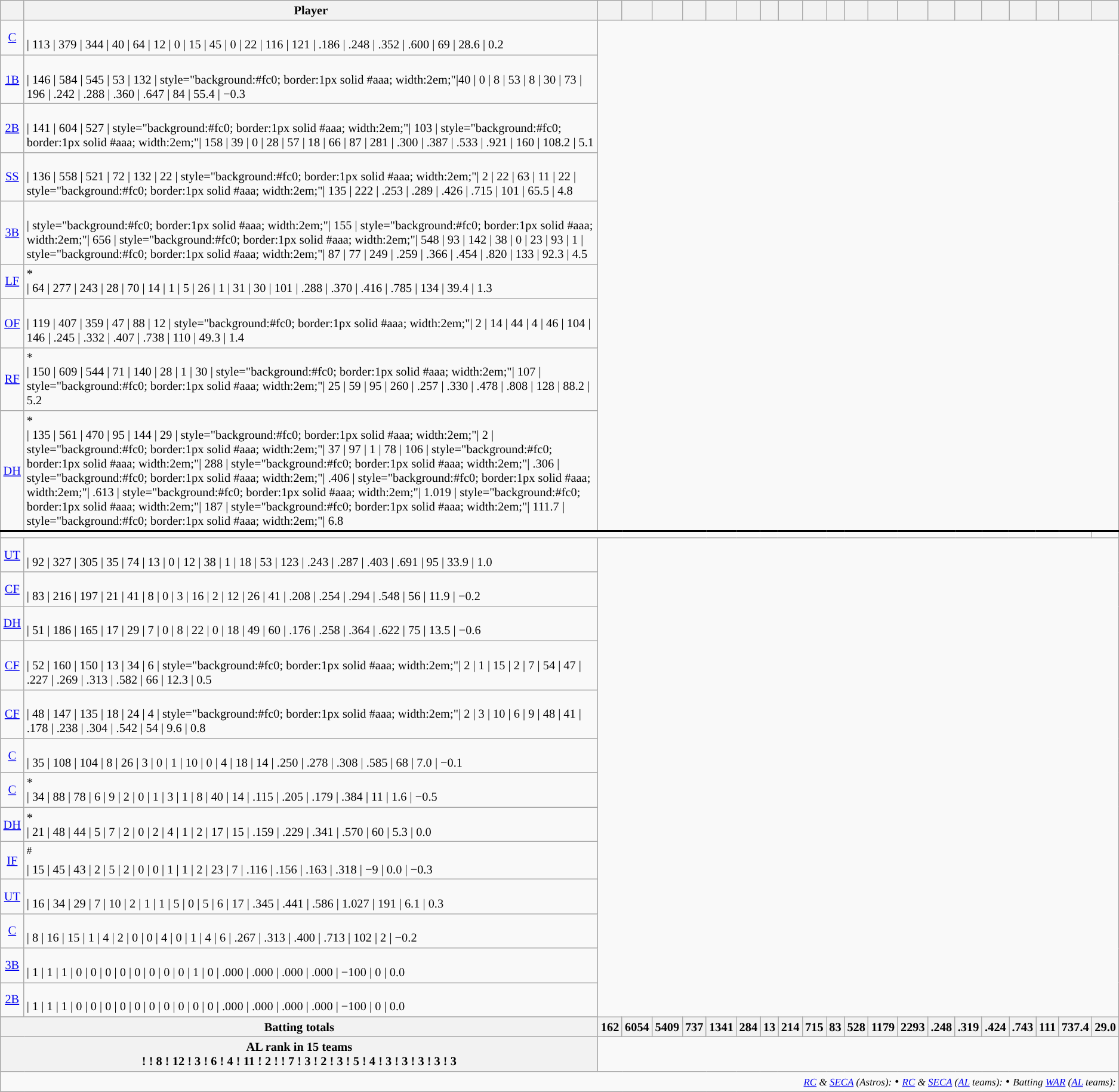<table class="wikitable sortable" style="text-align:right; font-size:85%;">
<tr>
<th></th>
<th>Player</th>
<th></th>
<th><small></small></th>
<th><small></small></th>
<th></th>
<th></th>
<th></th>
<th></th>
<th><small></small></th>
<th><small></small></th>
<th><small></small></th>
<th><small></small></th>
<th><small></small></th>
<th><small></small></th>
<th><small></small></th>
<th><small></small></th>
<th><small></small></th>
<th><small></small></th>
<th><small></small></th>
<th><small></small></th>
<th><small></small><br></th>
</tr>
<tr>
<td align=center><a href='#'>C</a></td>
<td align=left><br>                  | 113
             | 379
                       | 344
                    | 40
                           | 64
                       | 12
                       | 0
                     | 15
               | 45
                  | 0
                | 22 
                    | 116
                   | 121
              | .186 
           | .248 
          | .352
        | .600
| 69
                  | 28.6 
       | 0.2</td>
</tr>
<tr>
<td align=center><a href='#'>1B</a></td>
<td align=left><br>                  | 146 
             | 584
                       | 545
                    | 53 
                           | 132 
                       | style="background:#fc0; border:1px solid #aaa; width:2em;"|40
                       | 0
                     | 8 
               | 53 
                  | 8 
                | 30 
                    | 73 
                   | 196 
              | .242 
           | .288 
          | .360
        | .647 
| 84 
                  | 55.4
       | −0.3</td>
</tr>
<tr>
<td align=center><a href='#'>2B</a></td>
<td align=left><br>                  | 141 
             | 604 
                       | 527 
                    | style="background:#fc0; border:1px solid #aaa; width:2em;"| 103 
                           | style="background:#fc0; border:1px solid #aaa; width:2em;"| 158 
                       | 39 
                       | 0 
                     | 28 
               | 57 
                  | 18 
                | 66 
                    | 87 
                   | 281 
              | .300 
           | .387 
          | .533 
        | .921
| 160 
                  | 108.2 
       | 5.1</td>
</tr>
<tr>
<td align=center ><a href='#'>SS</a></td>
<td align=left ><br>                  | 136 
             | 558 
                       | 521
                    | 72 
                           | 132 
                       | 22 
                       | style="background:#fc0; border:1px solid #aaa; width:2em;"| 2 
                     | 22 
               | 63 
                  | 11 
                | 22 
                    | style="background:#fc0; border:1px solid #aaa; width:2em;"| 135 
                   | 222 
              | .253 
           | .289 
          | .426 
        | .715 
| 101 
                  | 65.5 
       | 4.8</td>
</tr>
<tr>
<td align=center><a href='#'>3B</a></td>
<td align=left><br>                  | style="background:#fc0; border:1px solid #aaa; width:2em;"| 155
             | style="background:#fc0; border:1px solid #aaa; width:2em;"| 656
                       | style="background:#fc0; border:1px solid #aaa; width:2em;"| 548
                    | 93 
                           | 142 
                       | 38 
                       | 0 
                     | 23 
               | 93 
                  | 1 
                | style="background:#fc0; border:1px solid #aaa; width:2em;"| 87
                    | 77 
                   | 249 
              | .259 
           | .366 
          | .454 
        | .820 
| 133 
                  | 92.3 
       | 4.5</td>
</tr>
<tr>
<td align=center><a href='#'>LF</a></td>
<td align=left>*<br>                  | 64
             | 277 
                       | 243 
                    | 28 
                           | 70 
                       | 14 
                       | 1 
                     | 5 
               | 26 
                  | 1 
                | 31 
                    | 30 
                   | 101 
              | .288 
           | .370 
          | .416 
        | .785
| 134 
                  | 39.4 
       | 1.3</td>
</tr>
<tr>
<td align=center><a href='#'>OF</a></td>
<td align=left><br>                  | 119 
             | 407 
                       | 359 
                    | 47 
                           | 88 
                       | 12 
                       | style="background:#fc0; border:1px solid #aaa; width:2em;"| 2 
                     | 14 
               | 44 
                  | 4 
                | 46 
                    | 104 
                   | 146 
              | .245 
           | .332 
          | .407
        | .738 
| 110 
                  | 49.3 
       | 1.4</td>
</tr>
<tr>
<td align=center><a href='#'>RF</a></td>
<td align=left>*<br>                  | 150
             | 609 
                       | 544
                    | 71 
                           | 140 
                       | 28 
                       | 1 
                     | 30 
               | style="background:#fc0; border:1px solid #aaa; width:2em;"| 107 
                  | style="background:#fc0; border:1px solid #aaa; width:2em;"| 25 
                | 59 
                    | 95 
                   | 260 
              | .257 
           | .330 
          | .478 
        | .808 
| 128 
                  | 88.2 
       | 5.2</td>
</tr>
<tr style="border-bottom:2px solid black">
<td align=center><a href='#'>DH</a></td>
<td align=left>*<br>                  | 135 
             | 561 
                       | 470
                    | 95
                           | 144
                       | 29 
                       | style="background:#fc0; border:1px solid #aaa; width:2em;"| 2
                     | style="background:#fc0; border:1px solid #aaa; width:2em;"| 37
               | 97 
                  | 1 
                | 78 
                    | 106 
                   | style="background:#fc0; border:1px solid #aaa; width:2em;"| 288
              | style="background:#fc0; border:1px solid #aaa; width:2em;"| .306
           | style="background:#fc0; border:1px solid #aaa; width:2em;"| .406
          | style="background:#fc0; border:1px solid #aaa; width:2em;"| .613
        | style="background:#fc0; border:1px solid #aaa; width:2em;"| 1.019
| style="background:#fc0; border:1px solid #aaa; width:2em;"| 187 
                  | style="background:#fc0; border:1px solid #aaa; width:2em;"| 111.7
       | style="background:#fc0; border:1px solid #aaa; width:2em;"| 6.8</td>
</tr>
<tr>
<td colspan="21"></td>
<td></td>
</tr>
<tr>
<td align=center><a href='#'>UT</a></td>
<td align=left><br>                  | 92
             | 327 
                       | 305 
                    | 35 
                           | 74 
                       | 13 
                       | 0 
                     | 12 
               | 38 
                  | 1 
                | 18 
                    | 53 
                   | 123 
              | .243 
           | .287 
          | .403 
        | .691 
| 95 
                  | 33.9 
       | 1.0</td>
</tr>
<tr>
<td align=center><a href='#'>CF</a></td>
<td align=left><br>                  | 83
             | 216 
                       | 197 
                    | 21 
                           | 41 
                       | 8 
                       | 0 
                     | 3 
               | 16 
                  | 2 
                | 12 
                    | 26 
                   | 41 
              | .208 
           | .254
          | .294 
        | .548 
| 56 
                  | 11.9
       | −0.2</td>
</tr>
<tr>
<td align=center><a href='#'>DH</a></td>
<td align=left><br>                  | 51
             | 186 
                       | 165 
                    | 17 
                           | 29 
                       | 7 
                       | 0 
                     | 8 
               | 22 
                  | 0 
                | 18 
                    | 49 
                   | 60 
              | .176 
           | .258
          | .364 
        | .622 
| 75 
                  | 13.5
       | −0.6</td>
</tr>
<tr>
<td align=center><a href='#'>CF</a></td>
<td align=left><br>                  | 52
             | 160 
                       | 150 
                    | 13 
                           | 34 
                       | 6 
                       | style="background:#fc0; border:1px solid #aaa; width:2em;"| 2 
                     | 1 
               | 15 
                  | 2 
                | 7 
                    | 54
                   | 47 
              | .227 
           | .269
          | .313 
        | .582 
| 66 
                  | 12.3 
       | 0.5</td>
</tr>
<tr>
<td align=center><a href='#'>CF</a></td>
<td align=left><br>                  | 48
             | 147 
                       | 135 
                    | 18 
                           | 24 
                       | 4 
                       | style="background:#fc0; border:1px solid #aaa; width:2em;"| 2 
                     | 3 
               | 10 
                  | 6 
                | 9 
                    | 48                     
                   | 41 
              | .178 
           | .238 
          | .304 
        | .542 
| 54 
                  | 9.6 
       | 0.8</td>
</tr>
<tr>
<td align=center><a href='#'>C</a></td>
<td align=left><br>                  | 35
             | 108 
                       | 104
                    | 8 
                           | 26 
                       | 3 
                       | 0 
                     | 1 
               | 10 
                  | 0 
                | 4 
                    | 18 
                   | 14 
              | .250 
           | .278
          | .308 
        | .585 
| 68 
                  | 7.0 
       | −0.1</td>
</tr>
<tr>
<td align=center><a href='#'>C</a></td>
<td align=left>*<br>                  | 34
             | 88 
                       | 78
                    | 6 
                           | 9 
                       | 2 
                       | 0 
                     | 1 
               | 3 
                  | 1 
                | 8 
                    | 40 
                   | 14 
              | .115 
           | .205
          | .179 
        | .384 
| 11 
                  | 1.6 
       | −0.5</td>
</tr>
<tr>
<td align=center><a href='#'>DH</a></td>
<td align=left>*<br>                  | 21
             | 48 
                       | 44 
                    | 5 
                           | 7 
                       | 2 
                       | 0 
                     | 2 
               | 4 
                  | 1 
                | 2 
                    | 17 
                   | 15 
              | .159 
           | .229 
          | .341 
        | .570 
| 60 
                  | 5.3 
       | 0.0</td>
</tr>
<tr>
<td align=center><a href='#'>IF</a></td>
<td align=left><sup>#</sup><br>                  | 15
             | 45 
                       | 43 
                    | 2 
                           | 5 
                       | 2 
                       | 0 
                     | 0 
               | 1 
                  | 1 
                | 2 
                    | 23 
                   | 7 
              | .116 
           | .156
          | .163 
        | .318 
| −9 
                  | 0.0 
       | −0.3</td>
</tr>
<tr>
<td align=center><a href='#'>UT</a></td>
<td align=left><br>                  | 16 
             | 34 
                       | 29 
                    | 7 
                           | 10 
                       | 2 
                       | 1 
                     | 1 
               | 5 
                  | 0 
                | 5 
                    | 6 
                   | 17 
              | .345 
           | .441 
          | .586 
        | 1.027 
| 191 
                  | 6.1 
       | 0.3</td>
</tr>
<tr>
<td align=center><a href='#'>C</a></td>
<td align=left><br>                  | 8
             | 16 
                       | 15 
                    | 1 
                           | 4 
                       | 2 
                       | 0 
                     | 0 
               | 4 
                  | 0
                | 1 
                    | 4 
                   | 6 
              | .267 
           | .313 
          | .400 
        | .713 
| 102 
                  | 2 
       | −0.2</td>
</tr>
<tr>
<td align=center><a href='#'>3B</a></td>
<td align=left><br>                  | 1
             | 1
                       | 1 
                    | 0 
                           | 0 
                       | 0 
                       | 0 
                     | 0 
               | 0 
                  | 0 
                | 0 
                    | 1 
                   | 0 
              | .000 
           | .000
          | .000
        | .000 
| −100 
                  | 0 
       | 0.0</td>
</tr>
<tr>
<td align=center><a href='#'>2B</a></td>
<td align=left><br>                  | 1
             | 1 
                       | 1 
                    | 0 
                           | 0 
                       | 0 
                       | 0 
                     | 0 
               | 0 
                  | 0 
                | 0 
                    | 0 
                   | 0 
              | .000 
           | .000 
          | .000 
        | .000 
| −100 
                  | 0 
       | 0.0</td>
</tr>
<tr>
</tr>
<tr class="sortbottom">
<th colspan="2">Batting totals</th>
<th>162</th>
<th>6054</th>
<th>5409</th>
<th>737</th>
<th>1341</th>
<th>284</th>
<th>13</th>
<th>214</th>
<th>715</th>
<th>83</th>
<th>528</th>
<th>1179</th>
<th>2293</th>
<th>.248</th>
<th>.319</th>
<th>.424</th>
<th>.743</th>
<th>111</th>
<th>737.4</th>
<th>29.0</th>
</tr>
<tr class="sortbottom">
<th colspan="2;">AL rank in 15 teams<br>                  !   
             ! 8  
                       ! 12   
                    ! 3   
                           ! 6
                       ! 4  
                       ! 11   
                     ! 2  
               !    
                  ! 7  
                ! 3  
                    ! 2  
                   ! 3   
              ! 5   
           ! 4  
          ! 3   
        ! 3   
! 3  
                  ! 3     
       ! 3</th>
</tr>
<tr class="sortbottom">
<td colspan="23;" align="right"><small><em><a href='#'>RC</a> & <a href='#'>SECA</a> (Astros):</em></small> • <small><em><a href='#'>RC</a> & <a href='#'>SECA</a> (<a href='#'>AL</a> teams):</em></small> • <small><em>Batting <a href='#'>WAR</a> (<a href='#'>AL</a> teams):</em></small></td>
</tr>
<tr>
</tr>
<tr>
</tr>
</table>
